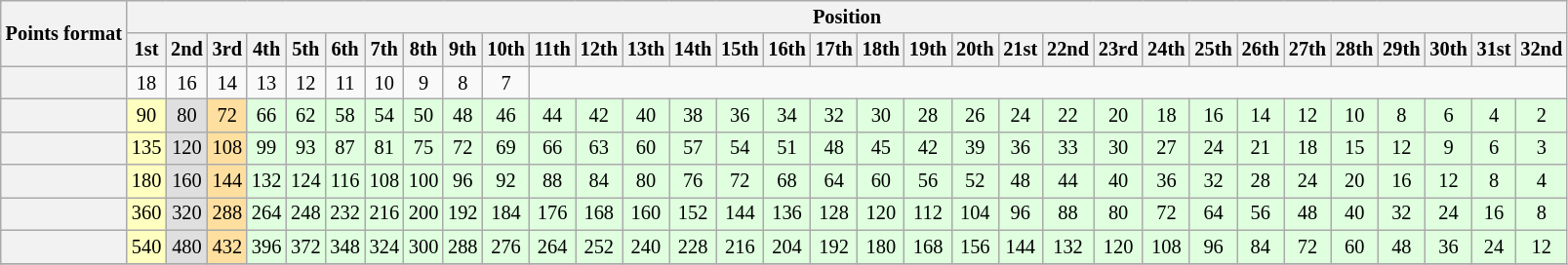<table class="wikitable" style="font-size:85%; text-align:center">
<tr style="background:#f9f9f9">
<th rowspan="2">Points format</th>
<th colspan="32">Position</th>
</tr>
<tr>
<th>1st</th>
<th>2nd</th>
<th>3rd</th>
<th>4th</th>
<th>5th</th>
<th>6th</th>
<th>7th</th>
<th>8th</th>
<th>9th</th>
<th>10th</th>
<th>11th</th>
<th>12th</th>
<th>13th</th>
<th>14th</th>
<th>15th</th>
<th>16th</th>
<th>17th</th>
<th>18th</th>
<th>19th</th>
<th>20th</th>
<th>21st</th>
<th>22nd</th>
<th>23rd</th>
<th>24th</th>
<th>25th</th>
<th>26th</th>
<th>27th</th>
<th>28th</th>
<th>29th</th>
<th>30th</th>
<th>31st</th>
<th>32nd</th>
</tr>
<tr>
<th></th>
<td>18</td>
<td>16</td>
<td>14</td>
<td>13</td>
<td>12</td>
<td>11</td>
<td>10</td>
<td>9</td>
<td>8</td>
<td>7</td>
</tr>
<tr>
<th></th>
<td style="background:#ffffbf;">90</td>
<td style="background:#dfdfdf;">80</td>
<td style="background:#ffdf9f;">72</td>
<td style="background:#dfffdf;">66</td>
<td style="background:#dfffdf;">62</td>
<td style="background:#dfffdf;">58</td>
<td style="background:#dfffdf;">54</td>
<td style="background:#dfffdf;">50</td>
<td style="background:#dfffdf;">48</td>
<td style="background:#dfffdf;">46</td>
<td style="background:#dfffdf;">44</td>
<td style="background:#dfffdf;">42</td>
<td style="background:#dfffdf;">40</td>
<td style="background:#dfffdf;">38</td>
<td style="background:#dfffdf;">36</td>
<td style="background:#dfffdf;">34</td>
<td style="background:#dfffdf;">32</td>
<td style="background:#dfffdf;">30</td>
<td style="background:#dfffdf;">28</td>
<td style="background:#dfffdf;">26</td>
<td style="background:#dfffdf;">24</td>
<td style="background:#dfffdf;">22</td>
<td style="background:#dfffdf;">20</td>
<td style="background:#dfffdf;">18</td>
<td style="background:#dfffdf;">16</td>
<td style="background:#dfffdf;">14</td>
<td style="background:#dfffdf;">12</td>
<td style="background:#dfffdf;">10</td>
<td style="background:#dfffdf;">8</td>
<td style="background:#dfffdf;">6</td>
<td style="background:#dfffdf;">4</td>
<td style="background:#dfffdf;">2</td>
</tr>
<tr>
<th></th>
<td style="background:#ffffbf;">135</td>
<td style="background:#dfdfdf;">120</td>
<td style="background:#ffdf9f;">108</td>
<td style="background:#dfffdf;">99</td>
<td style="background:#dfffdf;">93</td>
<td style="background:#dfffdf;">87</td>
<td style="background:#dfffdf;">81</td>
<td style="background:#dfffdf;">75</td>
<td style="background:#dfffdf;">72</td>
<td style="background:#dfffdf;">69</td>
<td style="background:#dfffdf;">66</td>
<td style="background:#dfffdf;">63</td>
<td style="background:#dfffdf;">60</td>
<td style="background:#dfffdf;">57</td>
<td style="background:#dfffdf;">54</td>
<td style="background:#dfffdf;">51</td>
<td style="background:#dfffdf;">48</td>
<td style="background:#dfffdf;">45</td>
<td style="background:#dfffdf;">42</td>
<td style="background:#dfffdf;">39</td>
<td style="background:#dfffdf;">36</td>
<td style="background:#dfffdf;">33</td>
<td style="background:#dfffdf;">30</td>
<td style="background:#dfffdf;">27</td>
<td style="background:#dfffdf;">24</td>
<td style="background:#dfffdf;">21</td>
<td style="background:#dfffdf;">18</td>
<td style="background:#dfffdf;">15</td>
<td style="background:#dfffdf;">12</td>
<td style="background:#dfffdf;">9</td>
<td style="background:#dfffdf;">6</td>
<td style="background:#dfffdf;">3</td>
</tr>
<tr>
<th></th>
<td style="background:#ffffbf;">180</td>
<td style="background:#dfdfdf;">160</td>
<td style="background:#ffdf9f;">144</td>
<td style="background:#dfffdf;">132</td>
<td style="background:#dfffdf;">124</td>
<td style="background:#dfffdf;">116</td>
<td style="background:#dfffdf;">108</td>
<td style="background:#dfffdf;">100</td>
<td style="background:#dfffdf;">96</td>
<td style="background:#dfffdf;">92</td>
<td style="background:#dfffdf;">88</td>
<td style="background:#dfffdf;">84</td>
<td style="background:#dfffdf;">80</td>
<td style="background:#dfffdf;">76</td>
<td style="background:#dfffdf;">72</td>
<td style="background:#dfffdf;">68</td>
<td style="background:#dfffdf;">64</td>
<td style="background:#dfffdf;">60</td>
<td style="background:#dfffdf;">56</td>
<td style="background:#dfffdf;">52</td>
<td style="background:#dfffdf;">48</td>
<td style="background:#dfffdf;">44</td>
<td style="background:#dfffdf;">40</td>
<td style="background:#dfffdf;">36</td>
<td style="background:#dfffdf;">32</td>
<td style="background:#dfffdf;">28</td>
<td style="background:#dfffdf;">24</td>
<td style="background:#dfffdf;">20</td>
<td style="background:#dfffdf;">16</td>
<td style="background:#dfffdf;">12</td>
<td style="background:#dfffdf;">8</td>
<td style="background:#dfffdf;">4</td>
</tr>
<tr>
<th></th>
<td style="background:#ffffbf;">360</td>
<td style="background:#dfdfdf;">320</td>
<td style="background:#ffdf9f;">288</td>
<td style="background:#dfffdf;">264</td>
<td style="background:#dfffdf;">248</td>
<td style="background:#dfffdf;">232</td>
<td style="background:#dfffdf;">216</td>
<td style="background:#dfffdf;">200</td>
<td style="background:#dfffdf;">192</td>
<td style="background:#dfffdf;">184</td>
<td style="background:#dfffdf;">176</td>
<td style="background:#dfffdf;">168</td>
<td style="background:#dfffdf;">160</td>
<td style="background:#dfffdf;">152</td>
<td style="background:#dfffdf;">144</td>
<td style="background:#dfffdf;">136</td>
<td style="background:#dfffdf;">128</td>
<td style="background:#dfffdf;">120</td>
<td style="background:#dfffdf;">112</td>
<td style="background:#dfffdf;">104</td>
<td style="background:#dfffdf;">96</td>
<td style="background:#dfffdf;">88</td>
<td style="background:#dfffdf;">80</td>
<td style="background:#dfffdf;">72</td>
<td style="background:#dfffdf;">64</td>
<td style="background:#dfffdf;">56</td>
<td style="background:#dfffdf;">48</td>
<td style="background:#dfffdf;">40</td>
<td style="background:#dfffdf;">32</td>
<td style="background:#dfffdf;">24</td>
<td style="background:#dfffdf;">16</td>
<td style="background:#dfffdf;">8</td>
</tr>
<tr>
<th></th>
<td style="background:#ffffbf;">540</td>
<td style="background:#dfdfdf;">480</td>
<td style="background:#ffdf9f;">432</td>
<td style="background:#dfffdf;">396</td>
<td style="background:#dfffdf;">372</td>
<td style="background:#dfffdf;">348</td>
<td style="background:#dfffdf;">324</td>
<td style="background:#dfffdf;">300</td>
<td style="background:#dfffdf;">288</td>
<td style="background:#dfffdf;">276</td>
<td style="background:#dfffdf;">264</td>
<td style="background:#dfffdf;">252</td>
<td style="background:#dfffdf;">240</td>
<td style="background:#dfffdf;">228</td>
<td style="background:#dfffdf;">216</td>
<td style="background:#dfffdf;">204</td>
<td style="background:#dfffdf;">192</td>
<td style="background:#dfffdf;">180</td>
<td style="background:#dfffdf;">168</td>
<td style="background:#dfffdf;">156</td>
<td style="background:#dfffdf;">144</td>
<td style="background:#dfffdf;">132</td>
<td style="background:#dfffdf;">120</td>
<td style="background:#dfffdf;">108</td>
<td style="background:#dfffdf;">96</td>
<td style="background:#dfffdf;">84</td>
<td style="background:#dfffdf;">72</td>
<td style="background:#dfffdf;">60</td>
<td style="background:#dfffdf;">48</td>
<td style="background:#dfffdf;">36</td>
<td style="background:#dfffdf;">24</td>
<td style="background:#dfffdf;">12</td>
</tr>
<tr>
</tr>
</table>
